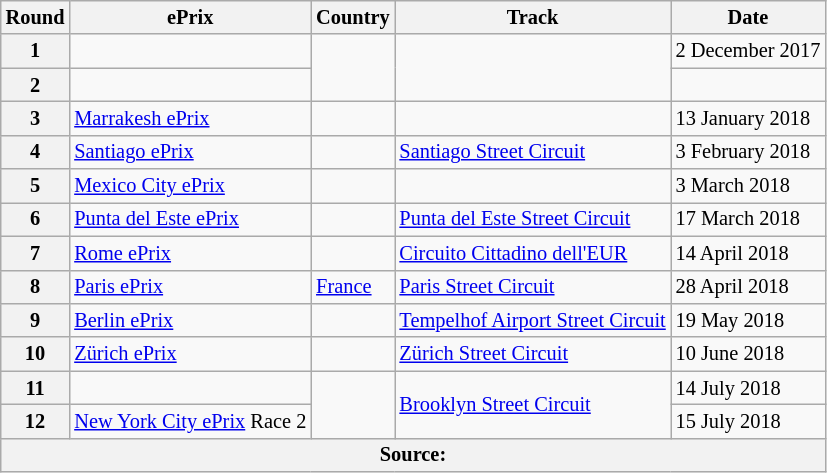<table class="wikitable" border="1" style="font-size: 85%;">
<tr>
<th>Round</th>
<th>ePrix</th>
<th>Country</th>
<th>Track</th>
<th>Date</th>
</tr>
<tr>
<th>1</th>
<td></td>
<td rowspan=2></td>
<td rowspan=2></td>
<td>2 December 2017</td>
</tr>
<tr>
<th>2</th>
<td></td>
<td></td>
</tr>
<tr>
<th>3</th>
<td><a href='#'>Marrakesh ePrix</a></td>
<td></td>
<td></td>
<td>13 January 2018</td>
</tr>
<tr>
<th>4</th>
<td><a href='#'>Santiago ePrix</a></td>
<td></td>
<td><a href='#'>Santiago Street Circuit</a></td>
<td>3 February 2018</td>
</tr>
<tr>
<th>5</th>
<td><a href='#'>Mexico City ePrix</a></td>
<td></td>
<td></td>
<td>3 March 2018</td>
</tr>
<tr>
<th>6</th>
<td><a href='#'>Punta del Este ePrix</a></td>
<td></td>
<td><a href='#'>Punta del Este Street Circuit</a></td>
<td>17 March 2018</td>
</tr>
<tr>
<th>7</th>
<td><a href='#'>Rome ePrix</a></td>
<td></td>
<td><a href='#'>Circuito Cittadino dell'EUR</a></td>
<td>14 April 2018</td>
</tr>
<tr>
<th>8</th>
<td><a href='#'>Paris ePrix</a></td>
<td> <a href='#'>France</a></td>
<td><a href='#'>Paris Street Circuit</a></td>
<td>28 April 2018</td>
</tr>
<tr>
<th>9</th>
<td><a href='#'>Berlin ePrix</a></td>
<td></td>
<td><a href='#'>Tempelhof Airport Street Circuit</a></td>
<td>19 May 2018</td>
</tr>
<tr>
<th>10</th>
<td><a href='#'>Zürich ePrix</a></td>
<td></td>
<td><a href='#'>Zürich Street Circuit</a></td>
<td>10 June 2018</td>
</tr>
<tr>
<th>11</th>
<td></td>
<td rowspan=2></td>
<td rowspan=2><a href='#'>Brooklyn Street Circuit</a></td>
<td>14 July 2018</td>
</tr>
<tr>
<th>12</th>
<td><a href='#'>New York City ePrix</a> Race 2</td>
<td>15 July 2018</td>
</tr>
<tr>
<th colspan="5">Source:</th>
</tr>
</table>
